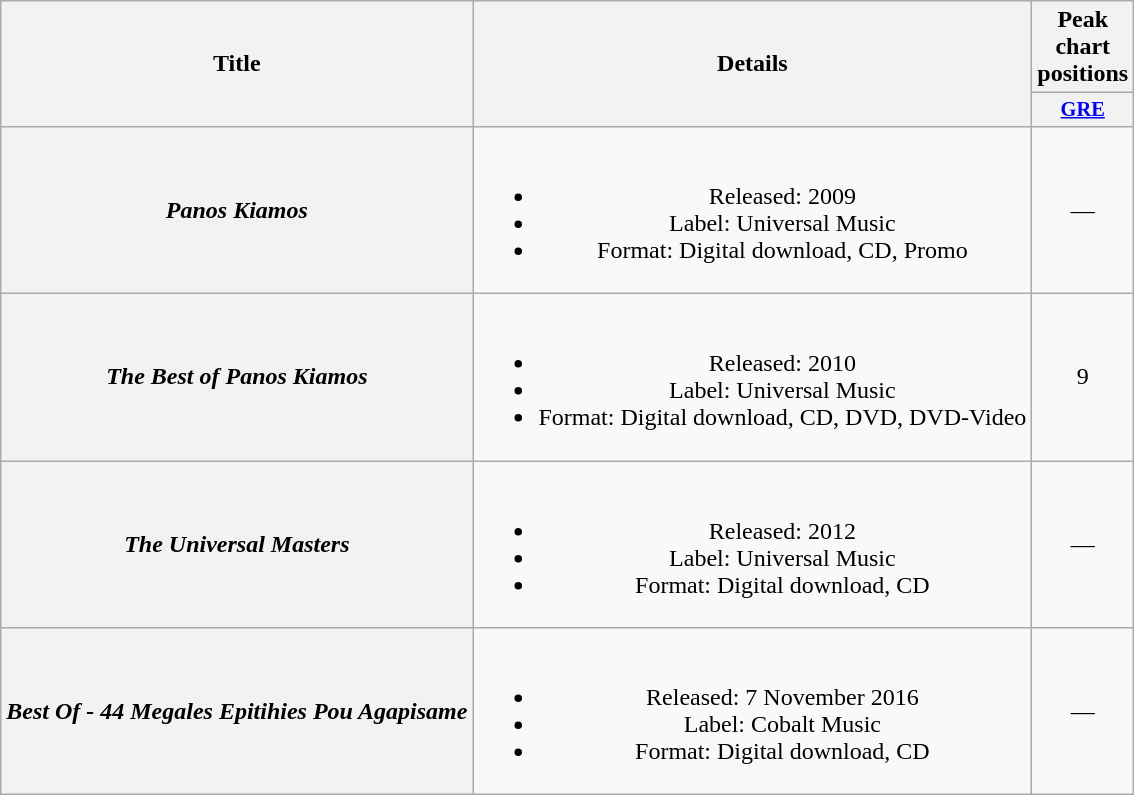<table class="wikitable plainrowheaders" style="text-align:center">
<tr>
<th scope="col" rowspan="2">Title</th>
<th scope="col" rowspan="2">Details</th>
<th scope="col" colspan="1">Peak chart positions</th>
</tr>
<tr>
<th scope="col" style="width:3em;font-size:85%;"><a href='#'>GRE</a><br></th>
</tr>
<tr>
<th scope="row"><em>Panos Kiamos</em></th>
<td><br><ul><li>Released: 2009</li><li>Label: Universal Music</li><li>Format: Digital download, CD, Promo</li></ul></td>
<td>—</td>
</tr>
<tr>
<th scope="row"><em>The Best of Panos Kiamos</em></th>
<td><br><ul><li>Released: 2010</li><li>Label: Universal Music</li><li>Format: Digital download, CD, DVD, DVD-Video</li></ul></td>
<td>9</td>
</tr>
<tr>
<th scope="row"><em>The Universal Masters</em></th>
<td><br><ul><li>Released: 2012</li><li>Label: Universal Music</li><li>Format: Digital download, CD</li></ul></td>
<td>—</td>
</tr>
<tr>
<th scope="row"><em>Best Of - 44 Megales Epitihies Pou Agapisame</em></th>
<td><br><ul><li>Released: 7 November 2016</li><li>Label: Cobalt Music</li><li>Format: Digital download, CD</li></ul></td>
<td>—</td>
</tr>
</table>
